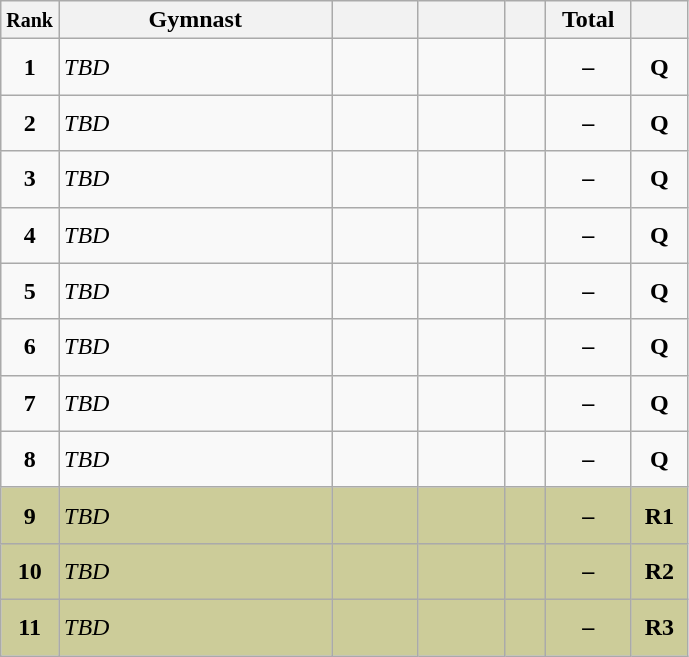<table class="wikitable sortable" style="text-align:center;">
<tr>
<th scope="col" style="width:15px;"><small>Rank</small></th>
<th scope="col" style="width:175px;">Gymnast</th>
<th scope="col" style="width:50px;"><small></small></th>
<th scope="col" style="width:50px;"><small></small></th>
<th scope="col" style="width:20px;"><small></small></th>
<th scope="col" style="width:50px;">Total</th>
<th scope="col" style="width:30px;"><small></small></th>
</tr>
<tr>
<td scope="row" style="text-align:center"><strong>1</strong></td>
<td style="height:30px; text-align:left;"><em>TBD</em></td>
<td></td>
<td></td>
<td></td>
<td><strong>–</strong></td>
<td><strong>Q</strong></td>
</tr>
<tr>
<td scope="row" style="text-align:center"><strong>2</strong></td>
<td style="height:30px; text-align:left;"><em>TBD</em></td>
<td></td>
<td></td>
<td></td>
<td><strong>–</strong></td>
<td><strong>Q</strong></td>
</tr>
<tr>
<td scope="row" style="text-align:center"><strong>3</strong></td>
<td style="height:30px; text-align:left;"><em>TBD</em></td>
<td></td>
<td></td>
<td></td>
<td><strong>–</strong></td>
<td><strong>Q</strong></td>
</tr>
<tr>
<td scope="row" style="text-align:center"><strong>4</strong></td>
<td style="height:30px; text-align:left;"><em>TBD</em></td>
<td></td>
<td></td>
<td></td>
<td><strong>–</strong></td>
<td><strong>Q</strong></td>
</tr>
<tr>
<td scope="row" style="text-align:center"><strong>5</strong></td>
<td style="height:30px; text-align:left;"><em>TBD</em></td>
<td></td>
<td></td>
<td></td>
<td><strong>–</strong></td>
<td><strong>Q</strong></td>
</tr>
<tr>
<td scope="row" style="text-align:center"><strong>6</strong></td>
<td style="height:30px; text-align:left;"><em>TBD</em></td>
<td></td>
<td></td>
<td></td>
<td><strong>–</strong></td>
<td><strong>Q</strong></td>
</tr>
<tr>
<td scope="row" style="text-align:center"><strong>7</strong></td>
<td style="height:30px; text-align:left;"><em>TBD</em></td>
<td></td>
<td></td>
<td></td>
<td><strong>–</strong></td>
<td><strong>Q</strong></td>
</tr>
<tr>
<td scope="row" style="text-align:center"><strong>8</strong></td>
<td style="height:30px; text-align:left;"><em>TBD</em></td>
<td></td>
<td></td>
<td></td>
<td><strong>–</strong></td>
<td><strong>Q</strong></td>
</tr>
<tr style="background:#cccc99;">
<td scope="row" style="text-align:center"><strong>9</strong></td>
<td style="height:30px; text-align:left;"><em>TBD</em></td>
<td></td>
<td></td>
<td></td>
<td><strong>–</strong></td>
<td><strong>R1</strong></td>
</tr>
<tr style="background:#cccc99;">
<td scope="row" style="text-align:center"><strong>10</strong></td>
<td style="height:30px; text-align:left;"><em>TBD</em></td>
<td></td>
<td></td>
<td></td>
<td><strong>–</strong></td>
<td><strong>R2</strong></td>
</tr>
<tr style="background:#cccc99;">
<td scope="row" style="text-align:center"><strong>11</strong></td>
<td style="height:30px; text-align:left;"><em>TBD</em></td>
<td></td>
<td></td>
<td></td>
<td><strong>–</strong></td>
<td><strong>R3</strong></td>
</tr>
</table>
